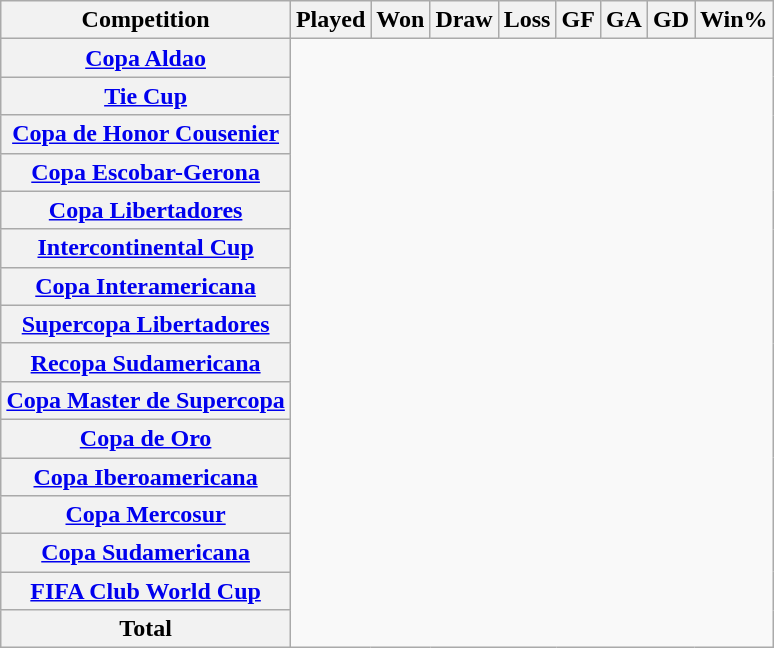<table class="wikitable sortable plainrowheaders" style="margin:1em auto; text-align:center">
<tr>
<th scope="col">Competition</th>
<th scope="col">Played</th>
<th scope="col">Won</th>
<th scope="col">Draw</th>
<th scope="col">Loss</th>
<th scope="col">GF</th>
<th scope="col">GA</th>
<th scope="col">GD</th>
<th scope="col">Win%</th>
</tr>
<tr>
<th scope="row" align=left><a href='#'>Copa Aldao</a><br></th>
</tr>
<tr>
<th scope="row" align=left><a href='#'>Tie Cup</a><br></th>
</tr>
<tr>
<th scope="row" align=left><a href='#'>Copa de Honor Cousenier</a><br></th>
</tr>
<tr>
<th scope="row" align=left><a href='#'>Copa Escobar-Gerona</a><br></th>
</tr>
<tr>
<th scope="row" align=left><strong><a href='#'>Copa Libertadores</a></strong> <br></th>
</tr>
<tr>
<th scope="row" align=left><a href='#'>Intercontinental Cup</a><br></th>
</tr>
<tr>
<th scope="row" align=left><a href='#'>Copa Interamericana</a><br></th>
</tr>
<tr>
<th scope="row" align=left><a href='#'>Supercopa Libertadores</a><br></th>
</tr>
<tr>
<th scope="row" align=left><strong><a href='#'>Recopa Sudamericana</a></strong><br></th>
</tr>
<tr>
<th scope="row" align=left><a href='#'>Copa Master de Supercopa</a><br></th>
</tr>
<tr>
<th scope="row" align=left><a href='#'>Copa de Oro</a><br></th>
</tr>
<tr>
<th scope="row" align=left><a href='#'>Copa Iberoamericana</a><br></th>
</tr>
<tr>
<th scope="row" align=left><a href='#'>Copa Mercosur</a><br></th>
</tr>
<tr>
<th scope="row" align=left><strong><a href='#'>Copa Sudamericana</a></strong> <br></th>
</tr>
<tr>
<th scope="row" align=left><strong><a href='#'>FIFA Club World Cup</a></strong><br></th>
</tr>
<tr>
<th>Total<br></th>
</tr>
</table>
